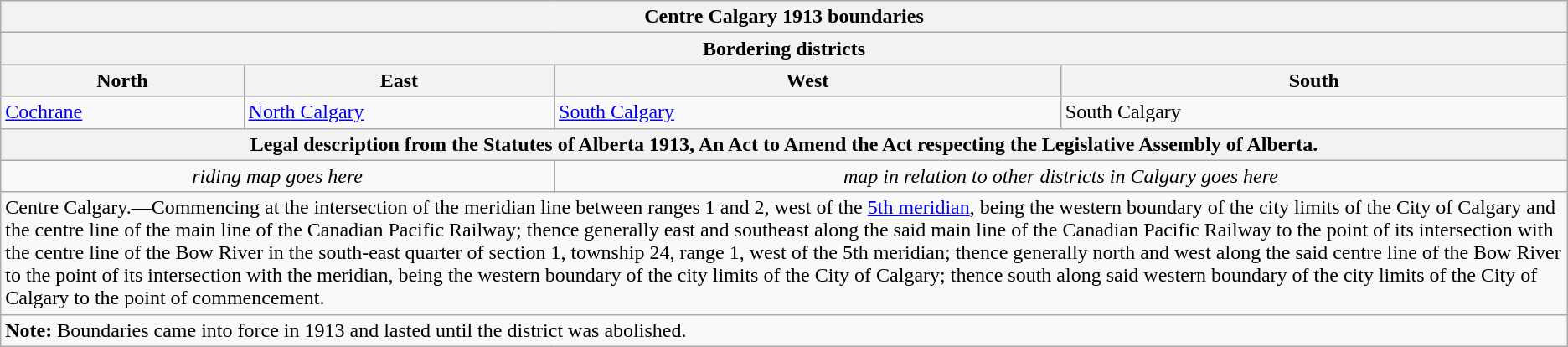<table class="wikitable collapsible collapsed">
<tr>
<th colspan=4>Centre Calgary 1913 boundaries</th>
</tr>
<tr>
<th colspan=4>Bordering districts</th>
</tr>
<tr>
<th>North</th>
<th>East</th>
<th>West</th>
<th>South</th>
</tr>
<tr>
<td><a href='#'>Cochrane</a></td>
<td><a href='#'>North Calgary</a></td>
<td><a href='#'>South Calgary</a></td>
<td>South Calgary</td>
</tr>
<tr>
<th colspan=4>Legal description from the Statutes of Alberta 1913, An Act to Amend the Act respecting the Legislative Assembly of Alberta.</th>
</tr>
<tr>
<td colspan=2 align=center><em>riding map goes here</em></td>
<td colspan=2 align=center><em>map in relation to other districts in Calgary goes here</em></td>
</tr>
<tr>
<td colspan=4>Centre Calgary.—Commencing at the intersection  of the meridian line between ranges 1 and 2, west of the <a href='#'>5th meridian</a>, being the western boundary of the city limits of the City of Calgary and the centre line of the main line of the Canadian Pacific Railway; thence generally east and southeast along the said main line of the Canadian Pacific Railway to the point of its intersection with the centre line of the Bow River in the south-east quarter of section 1, township 24, range 1, west of the 5th meridian; thence generally north and west along the said centre line of the Bow River to the point of its intersection with the meridian, being the western boundary of the city limits of the City of Calgary; thence south along said western boundary of the city limits of the City of Calgary to the point of commencement.</td>
</tr>
<tr>
<td colspan=4><strong>Note:</strong> Boundaries came into force in 1913 and lasted until the district was abolished.</td>
</tr>
</table>
